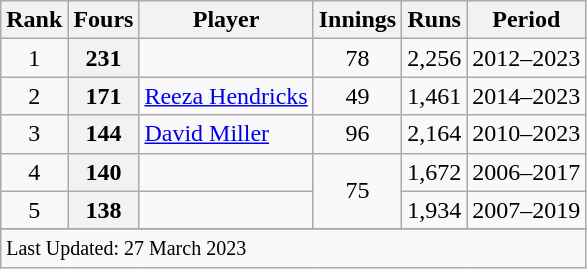<table class="wikitable plainrowheaders sortable">
<tr>
<th scope=col>Rank</th>
<th scope=col>Fours</th>
<th scope=col>Player</th>
<th scope=col>Innings</th>
<th scope=col>Runs</th>
<th scope=col>Period</th>
</tr>
<tr>
<td align=center>1</td>
<th scope=row style=text-align:center;>231</th>
<td></td>
<td align=center>78</td>
<td align=center>2,256</td>
<td>2012–2023</td>
</tr>
<tr>
<td align=center>2</td>
<th scope=row style=text-align:center;>171</th>
<td><a href='#'>Reeza Hendricks</a></td>
<td align=center>49</td>
<td align=center>1,461</td>
<td>2014–2023</td>
</tr>
<tr>
<td align=center>3</td>
<th scope=row style=text-align:center;>144</th>
<td><a href='#'>David Miller</a></td>
<td align=center>96</td>
<td align=center>2,164</td>
<td>2010–2023</td>
</tr>
<tr>
<td align=center>4</td>
<th scope=row style=text-align:center;>140</th>
<td></td>
<td align=center rowspan=2>75</td>
<td align=center>1,672</td>
<td>2006–2017</td>
</tr>
<tr>
<td align=center>5</td>
<th scope=row style=text-align:center;>138</th>
<td></td>
<td align=center>1,934</td>
<td>2007–2019</td>
</tr>
<tr>
</tr>
<tr class=sortbottom>
<td colspan=6><small>Last Updated: 27 March 2023</small></td>
</tr>
</table>
